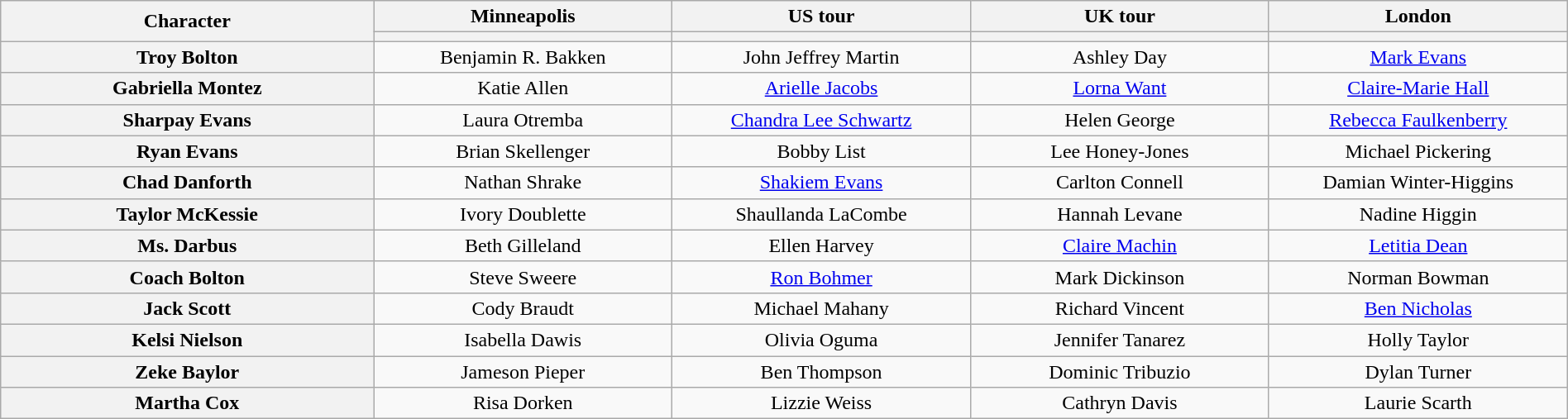<table class="wikitable" width="100%">
<tr>
<th rowspan=2 width="20%">Character</th>
<th width="16%">Minneapolis</th>
<th width="16%">US tour</th>
<th width="16%">UK tour</th>
<th width="16%">London</th>
</tr>
<tr>
<th width="16%"></th>
<th width="16%"></th>
<th width="16%"></th>
<th width="16%"></th>
</tr>
<tr>
<th>Troy Bolton</th>
<td style="text-align:center;">Benjamin R. Bakken</td>
<td style="text-align:center;">John Jeffrey Martin</td>
<td style="text-align:center;">Ashley Day</td>
<td style="text-align:center;"><a href='#'>Mark Evans</a></td>
</tr>
<tr>
<th>Gabriella Montez</th>
<td style="text-align:center;">Katie Allen</td>
<td style="text-align:center;"><a href='#'>Arielle Jacobs</a></td>
<td style="text-align:center;"><a href='#'>Lorna Want</a></td>
<td style="text-align:center;"><a href='#'>Claire-Marie Hall</a></td>
</tr>
<tr>
<th>Sharpay Evans</th>
<td style="text-align:center;">Laura Otremba</td>
<td style="text-align:center;"><a href='#'>Chandra Lee Schwartz</a></td>
<td style="text-align:center;">Helen George</td>
<td style="text-align:center;"><a href='#'>Rebecca Faulkenberry</a></td>
</tr>
<tr>
<th>Ryan Evans</th>
<td style="text-align:center;">Brian Skellenger</td>
<td style="text-align:center;">Bobby List</td>
<td style="text-align:center;">Lee Honey-Jones</td>
<td style="text-align:center;">Michael Pickering</td>
</tr>
<tr>
<th>Chad Danforth</th>
<td style="text-align:center;">Nathan Shrake</td>
<td style="text-align:center;"><a href='#'>Shakiem Evans</a></td>
<td style="text-align:center;">Carlton Connell</td>
<td style="text-align:center;">Damian Winter-Higgins</td>
</tr>
<tr>
<th>Taylor McKessie</th>
<td style="text-align:center;">Ivory Doublette</td>
<td style="text-align:center;">Shaullanda LaCombe</td>
<td style="text-align:center;">Hannah Levane</td>
<td style="text-align:center;">Nadine Higgin</td>
</tr>
<tr>
<th>Ms. Darbus</th>
<td style="text-align:center;">Beth Gilleland</td>
<td style="text-align:center;">Ellen Harvey</td>
<td style="text-align:center;"><a href='#'>Claire Machin</a></td>
<td style="text-align:center;"><a href='#'>Letitia Dean</a></td>
</tr>
<tr>
<th>Coach Bolton</th>
<td style="text-align:center;">Steve Sweere</td>
<td style="text-align:center;"><a href='#'>Ron Bohmer</a></td>
<td style="text-align:center;">Mark Dickinson</td>
<td style="text-align:center;">Norman Bowman</td>
</tr>
<tr>
<th>Jack Scott</th>
<td style="text-align:center;">Cody Braudt</td>
<td style="text-align:center;">Michael Mahany</td>
<td style="text-align:center;">Richard Vincent</td>
<td style="text-align:center;"><a href='#'>Ben Nicholas</a></td>
</tr>
<tr>
<th>Kelsi Nielson</th>
<td style="text-align:center;">Isabella Dawis</td>
<td style="text-align:center;">Olivia Oguma</td>
<td style="text-align:center;">Jennifer Tanarez</td>
<td style="text-align:center;">Holly Taylor</td>
</tr>
<tr>
<th>Zeke Baylor</th>
<td style="text-align:center;">Jameson Pieper</td>
<td style="text-align:center;">Ben Thompson</td>
<td style="text-align:center;">Dominic Tribuzio</td>
<td style="text-align:center;">Dylan Turner</td>
</tr>
<tr>
<th>Martha Cox</th>
<td style="text-align:center;">Risa Dorken</td>
<td style="text-align:center;">Lizzie Weiss</td>
<td style="text-align:center;">Cathryn Davis</td>
<td style="text-align:center;">Laurie Scarth</td>
</tr>
</table>
